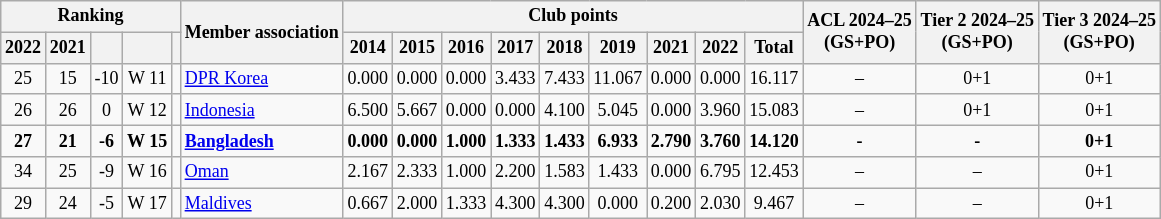<table class = "wikitable sortable" style="text-align: center;font-size:12px;margin-top:8px;margin-bottom:4px">
<tr>
<th colspan="5">Ranking</th>
<th rowspan="2">Member association</th>
<th colspan="9">Club points</th>
<th rowspan="2">ACL 2024–25 <br> (GS+PO)</th>
<th rowspan="2">Tier 2 2024–25 <br> (GS+PO)</th>
<th rowspan="2">Tier 3 2024–25 <br> (GS+PO)</th>
</tr>
<tr>
<th>2022</th>
<th>2021</th>
<th data-sort-type="number"></th>
<th></th>
<th data-sort-type="number"></th>
<th>2014</th>
<th>2015</th>
<th>2016</th>
<th>2017</th>
<th>2018</th>
<th>2019</th>
<th>2021</th>
<th>2022</th>
<th>Total</th>
</tr>
<tr>
<td>25</td>
<td>15</td>
<td> -10</td>
<td>W 11</td>
<td></td>
<td align=left> <a href='#'>DPR Korea</a></td>
<td>0.000</td>
<td>0.000</td>
<td>0.000</td>
<td>3.433</td>
<td>7.433</td>
<td>11.067</td>
<td>0.000</td>
<td>0.000</td>
<td>16.117</td>
<td>–</td>
<td>0+1</td>
<td>0+1</td>
</tr>
<tr>
<td>26</td>
<td>26</td>
<td> 0</td>
<td>W 12</td>
<td></td>
<td align=left> <a href='#'>Indonesia</a></td>
<td>6.500</td>
<td>5.667</td>
<td>0.000</td>
<td>0.000</td>
<td>4.100</td>
<td>5.045</td>
<td>0.000</td>
<td>3.960</td>
<td>15.083</td>
<td>–</td>
<td>0+1</td>
<td>0+1</td>
</tr>
<tr>
<td><strong>27</strong></td>
<td><strong>21</strong></td>
<td> <strong>-6</strong></td>
<td><strong>W 15</strong></td>
<td></td>
<td align=left> <strong><a href='#'>Bangladesh</a></strong></td>
<td><strong>0.000</strong></td>
<td><strong>0.000</strong></td>
<td><strong>1.000</strong></td>
<td><strong>1.333</strong></td>
<td><strong>1.433</strong></td>
<td><strong>6.933</strong></td>
<td><strong>2.790</strong></td>
<td><strong>3.760</strong></td>
<td><strong>14.120</strong></td>
<td><strong>-</strong></td>
<td><strong>-</strong></td>
<td><strong>0+1</strong></td>
</tr>
<tr>
<td>34</td>
<td>25</td>
<td> -9</td>
<td>W 16</td>
<td></td>
<td align=left> <a href='#'>Oman</a></td>
<td>2.167</td>
<td>2.333</td>
<td>1.000</td>
<td>2.200</td>
<td>1.583</td>
<td>1.433</td>
<td>0.000</td>
<td>6.795</td>
<td>12.453</td>
<td>–</td>
<td>–</td>
<td>0+1</td>
</tr>
<tr>
<td>29</td>
<td>24</td>
<td> -5</td>
<td>W 17</td>
<td></td>
<td align=left> <a href='#'>Maldives</a></td>
<td>0.667</td>
<td>2.000</td>
<td>1.333</td>
<td>4.300</td>
<td>4.300</td>
<td>0.000</td>
<td>0.200</td>
<td>2.030</td>
<td>9.467</td>
<td>–</td>
<td>–</td>
<td>0+1</td>
</tr>
</table>
